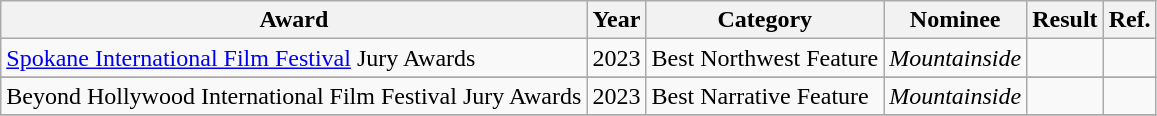<table class="wikitable sortable">
<tr>
<th scope="col">Award</th>
<th scope="col">Year</th>
<th scope="col">Category</th>
<th scope="col">Nominee</th>
<th scope="col">Result</th>
<th scope="col" class="unsortable">Ref.</th>
</tr>
<tr>
<td><a href='#'>Spokane International Film Festival</a> Jury Awards</td>
<td>2023</td>
<td>Best Northwest Feature</td>
<td><em>Mountainside</em></td>
<td></td>
<td align="center"></td>
</tr>
<tr>
</tr>
<tr>
<td>Beyond Hollywood International Film Festival Jury Awards</td>
<td>2023</td>
<td>Best Narrative Feature</td>
<td><em>Mountainside</em></td>
<td></td>
<td align="center"></td>
</tr>
<tr>
</tr>
</table>
